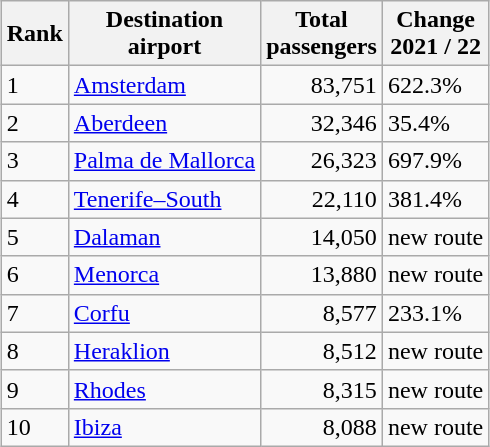<table class="wikitable sortable" style="margin:1em auto;">
<tr>
<th>Rank</th>
<th>Destination<br>airport</th>
<th>Total<br>passengers</th>
<th>Change<br>2021 / 22</th>
</tr>
<tr>
<td>1</td>
<td><a href='#'>Amsterdam</a></td>
<td align=right>83,751</td>
<td> 622.3%</td>
</tr>
<tr>
<td>2</td>
<td><a href='#'>Aberdeen</a></td>
<td align=right>32,346</td>
<td> 35.4%</td>
</tr>
<tr>
<td>3</td>
<td><a href='#'>Palma de Mallorca</a></td>
<td align=right>26,323</td>
<td> 697.9%</td>
</tr>
<tr>
<td>4</td>
<td><a href='#'>Tenerife–South</a></td>
<td align=right>22,110</td>
<td> 381.4%</td>
</tr>
<tr>
<td>5</td>
<td><a href='#'>Dalaman</a></td>
<td align=right>14,050</td>
<td> new route</td>
</tr>
<tr>
<td>6</td>
<td><a href='#'>Menorca</a></td>
<td align=right>13,880</td>
<td> new route</td>
</tr>
<tr>
<td>7</td>
<td><a href='#'>Corfu</a></td>
<td align=right>8,577</td>
<td> 233.1%</td>
</tr>
<tr>
<td>8</td>
<td><a href='#'>Heraklion</a></td>
<td align=right>8,512</td>
<td> new route</td>
</tr>
<tr>
<td>9</td>
<td><a href='#'>Rhodes</a></td>
<td align=right>8,315</td>
<td> new route</td>
</tr>
<tr>
<td>10</td>
<td><a href='#'>Ibiza</a></td>
<td align=right>8,088</td>
<td> new route</td>
</tr>
</table>
